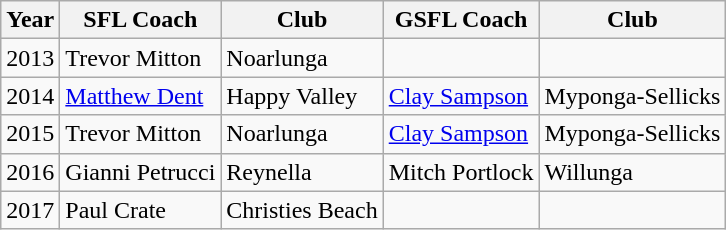<table class="wikitable">
<tr>
<th>Year</th>
<th>SFL Coach</th>
<th>Club</th>
<th>GSFL Coach</th>
<th>Club</th>
</tr>
<tr>
<td>2013</td>
<td>Trevor Mitton</td>
<td>Noarlunga</td>
<td></td>
<td></td>
</tr>
<tr>
<td>2014</td>
<td><a href='#'>Matthew Dent</a></td>
<td>Happy Valley</td>
<td><a href='#'>Clay Sampson</a></td>
<td>Myponga-Sellicks</td>
</tr>
<tr>
<td>2015</td>
<td>Trevor Mitton</td>
<td>Noarlunga</td>
<td><a href='#'>Clay Sampson</a></td>
<td>Myponga-Sellicks</td>
</tr>
<tr>
<td>2016</td>
<td>Gianni Petrucci</td>
<td>Reynella</td>
<td>Mitch Portlock</td>
<td>Willunga</td>
</tr>
<tr>
<td>2017</td>
<td>Paul Crate</td>
<td>Christies Beach</td>
<td></td>
<td></td>
</tr>
</table>
